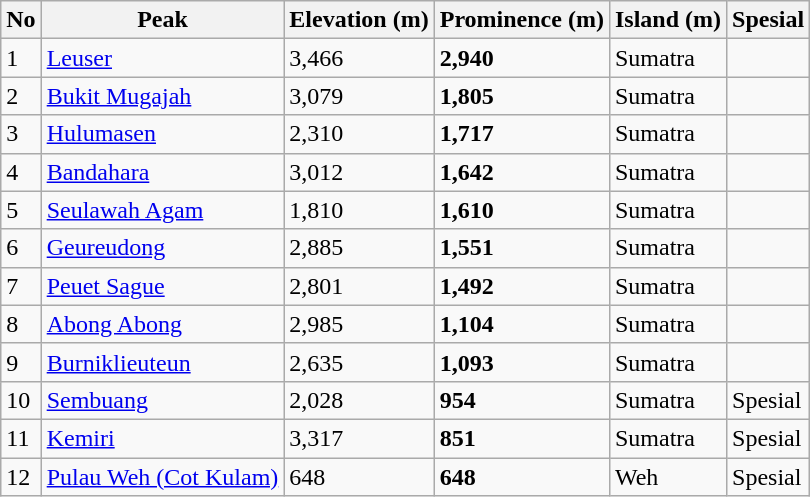<table class="wikitable sortable">
<tr>
<th>No</th>
<th>Peak</th>
<th>Elevation (m)</th>
<th>Prominence (m)</th>
<th>Island (m)</th>
<th>Spesial</th>
</tr>
<tr>
<td>1</td>
<td><a href='#'>Leuser</a></td>
<td>3,466</td>
<td><strong>2,940</strong></td>
<td>Sumatra</td>
<td></td>
</tr>
<tr>
<td>2</td>
<td><a href='#'>Bukit Mugajah</a></td>
<td>3,079</td>
<td><strong>1,805</strong></td>
<td>Sumatra</td>
<td></td>
</tr>
<tr>
<td>3</td>
<td><a href='#'>Hulumasen</a></td>
<td>2,310</td>
<td><strong>1,717</strong></td>
<td>Sumatra</td>
<td></td>
</tr>
<tr>
<td>4</td>
<td><a href='#'>Bandahara</a></td>
<td>3,012</td>
<td><strong>1,642</strong></td>
<td>Sumatra</td>
<td></td>
</tr>
<tr>
<td>5</td>
<td><a href='#'>Seulawah Agam</a></td>
<td>1,810</td>
<td><strong>1,610</strong></td>
<td>Sumatra</td>
<td></td>
</tr>
<tr>
<td>6</td>
<td><a href='#'>Geureudong</a></td>
<td>2,885</td>
<td><strong>1,551</strong></td>
<td>Sumatra</td>
<td></td>
</tr>
<tr>
<td>7</td>
<td><a href='#'>Peuet Sague</a></td>
<td>2,801</td>
<td><strong>1,492</strong></td>
<td>Sumatra</td>
<td></td>
</tr>
<tr>
<td>8</td>
<td><a href='#'>Abong Abong</a></td>
<td>2,985</td>
<td><strong>1,104</strong></td>
<td>Sumatra</td>
<td></td>
</tr>
<tr>
<td>9</td>
<td><a href='#'>Burniklieuteun</a></td>
<td>2,635</td>
<td><strong>1,093</strong></td>
<td>Sumatra</td>
<td></td>
</tr>
<tr>
<td>10</td>
<td><a href='#'>Sembuang</a></td>
<td>2,028</td>
<td><strong>954</strong></td>
<td>Sumatra</td>
<td>Spesial</td>
</tr>
<tr>
<td>11</td>
<td><a href='#'>Kemiri</a></td>
<td>3,317</td>
<td><strong>851</strong></td>
<td>Sumatra</td>
<td>Spesial</td>
</tr>
<tr>
<td>12</td>
<td><a href='#'>Pulau Weh (Cot Kulam)</a></td>
<td>648</td>
<td><strong>648</strong></td>
<td>Weh</td>
<td>Spesial</td>
</tr>
</table>
